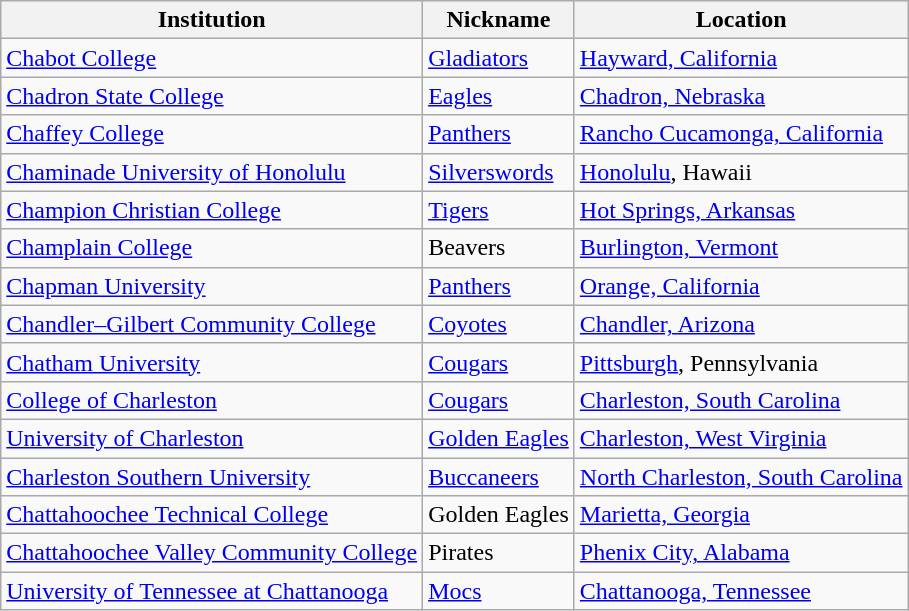<table class="wikitable">
<tr>
<th>Institution</th>
<th>Nickname</th>
<th>Location</th>
</tr>
<tr>
<td><a href='#'>Chabot College</a></td>
<td><a href='#'>Gladiators</a></td>
<td><a href='#'>Hayward, California</a></td>
</tr>
<tr>
<td><a href='#'>Chadron State College</a></td>
<td><a href='#'>Eagles</a></td>
<td><a href='#'>Chadron, Nebraska</a></td>
</tr>
<tr>
<td><a href='#'>Chaffey College</a></td>
<td><a href='#'>Panthers</a></td>
<td><a href='#'>Rancho Cucamonga, California</a></td>
</tr>
<tr>
<td><a href='#'>Chaminade University of Honolulu</a></td>
<td><a href='#'>Silverswords</a></td>
<td><a href='#'>Honolulu</a>, Hawaii</td>
</tr>
<tr>
<td><a href='#'>Champion Christian College</a></td>
<td><a href='#'>Tigers</a></td>
<td><a href='#'>Hot Springs, Arkansas</a></td>
</tr>
<tr>
<td><a href='#'>Champlain College</a></td>
<td>Beavers</td>
<td><a href='#'>Burlington, Vermont</a></td>
</tr>
<tr>
<td><a href='#'>Chapman University</a></td>
<td><a href='#'>Panthers</a></td>
<td><a href='#'>Orange, California</a></td>
</tr>
<tr>
<td><a href='#'>Chandler–Gilbert Community College</a></td>
<td><a href='#'>Coyotes</a></td>
<td><a href='#'>Chandler, Arizona</a></td>
</tr>
<tr>
<td><a href='#'>Chatham University</a></td>
<td><a href='#'>Cougars</a></td>
<td><a href='#'>Pittsburgh</a>, Pennsylvania</td>
</tr>
<tr>
<td><a href='#'>College of Charleston</a></td>
<td><a href='#'>Cougars</a></td>
<td><a href='#'>Charleston, South Carolina</a></td>
</tr>
<tr>
<td><a href='#'>University of Charleston</a></td>
<td><a href='#'>Golden Eagles</a></td>
<td><a href='#'>Charleston, West Virginia</a></td>
</tr>
<tr>
<td><a href='#'>Charleston Southern University</a></td>
<td><a href='#'>Buccaneers</a></td>
<td><a href='#'>North Charleston, South Carolina</a></td>
</tr>
<tr>
<td><a href='#'>Chattahoochee Technical College</a></td>
<td>Golden Eagles</td>
<td><a href='#'>Marietta, Georgia</a></td>
</tr>
<tr>
<td><a href='#'>Chattahoochee Valley Community College</a></td>
<td>Pirates</td>
<td><a href='#'>Phenix City, Alabama</a></td>
</tr>
<tr>
<td><a href='#'>University of Tennessee at Chattanooga</a></td>
<td><a href='#'>Mocs</a></td>
<td><a href='#'>Chattanooga, Tennessee</a></td>
</tr>
</table>
